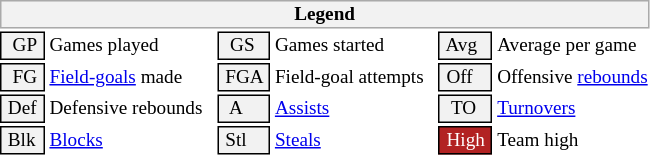<table class="toccolours" style="font-size: 80%; white-space: nowrap;">
<tr>
<th colspan="6" style="background-color: #F2F2F2; border: 1px solid #AAAAAA;">Legend</th>
</tr>
<tr>
<td style="background-color: #F2F2F2; border: 1px solid black;">  GP </td>
<td>Games played</td>
<td style="background-color: #F2F2F2; border: 1px solid black">  GS </td>
<td>Games started</td>
<td style="background-color: #F2F2F2; border: 1px solid black"> Avg </td>
<td>Average per game</td>
</tr>
<tr>
<td style="background-color: #F2F2F2; border: 1px solid black">  FG </td>
<td style="padding-right: 8px"><a href='#'>Field-goals</a> made</td>
<td style="background-color: #F2F2F2; border: 1px solid black"> FGA </td>
<td style="padding-right: 8px">Field-goal attempts</td>
<td style="background-color: #F2F2F2; border: 1px solid black;"> Off </td>
<td>Offensive <a href='#'>rebounds</a></td>
</tr>
<tr>
<td style="background-color: #F2F2F2; border: 1px solid black;"> Def </td>
<td style="padding-right: 8px">Defensive rebounds</td>
<td style="background-color: #F2F2F2; border: 1px solid black">  A </td>
<td style="padding-right: 8px"><a href='#'>Assists</a></td>
<td style="background-color: #F2F2F2; border: 1px solid black">  TO</td>
<td><a href='#'>Turnovers</a></td>
</tr>
<tr>
<td style="background-color: #F2F2F2; border: 1px solid black;"> Blk </td>
<td><a href='#'>Blocks</a></td>
<td style="background-color: #F2F2F2; border: 1px solid black"> Stl </td>
<td><a href='#'>Steals</a></td>
<td style="background:#B22222; color:#ffffff; border: 1px solid black"> High </td>
<td>Team high</td>
</tr>
<tr>
</tr>
</table>
